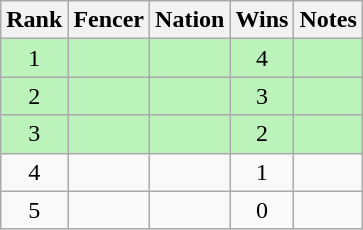<table class="wikitable sortable" style="text-align:center">
<tr>
<th>Rank</th>
<th>Fencer</th>
<th>Nation</th>
<th>Wins</th>
<th>Notes</th>
</tr>
<tr bgcolor=bbf3bb>
<td>1</td>
<td align=left></td>
<td align=left></td>
<td>4</td>
<td></td>
</tr>
<tr bgcolor=bbf3bb>
<td>2</td>
<td align=left></td>
<td align=left></td>
<td>3</td>
<td></td>
</tr>
<tr bgcolor=bbf3bb>
<td>3</td>
<td align=left></td>
<td align=left></td>
<td>2</td>
<td></td>
</tr>
<tr>
<td>4</td>
<td align=left></td>
<td align=left></td>
<td>1</td>
<td></td>
</tr>
<tr>
<td>5</td>
<td align=left></td>
<td align=left></td>
<td>0</td>
<td></td>
</tr>
</table>
